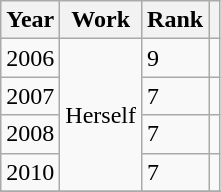<table class="wikitable plainrowheaders sortable" style="margin-right: 0;">
<tr>
<th scope="col">Year</th>
<th scope="col">Work</th>
<th scope="col">Rank</th>
<th scope="col" class="unsortable"></th>
</tr>
<tr>
<td rowspan=1>2006</td>
<td rowspan=4>Herself</td>
<td>9</td>
<td style="text-align:center;"></td>
</tr>
<tr>
<td rowspan=1>2007</td>
<td>7</td>
<td style="text-align:center;"></td>
</tr>
<tr>
<td rowspan=1>2008</td>
<td>7</td>
<td style="text-align:center;"></td>
</tr>
<tr>
<td rowspan=1>2010</td>
<td>7</td>
<td style="text-align:center;"></td>
</tr>
<tr>
</tr>
</table>
